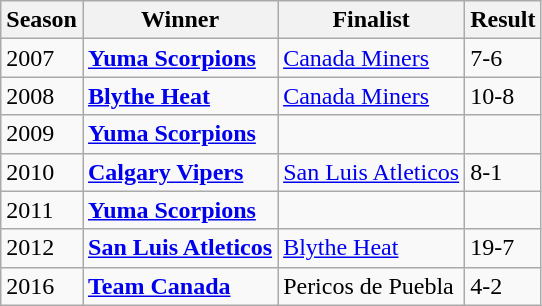<table class="wikitable">
<tr>
<th>Season</th>
<th>Winner</th>
<th>Finalist</th>
<th>Result</th>
</tr>
<tr>
<td>2007</td>
<td><strong><a href='#'>Yuma Scorpions</a></strong></td>
<td><a href='#'>Canada Miners</a></td>
<td>7-6</td>
</tr>
<tr>
<td>2008</td>
<td><strong><a href='#'>Blythe Heat</a></strong></td>
<td><a href='#'>Canada Miners</a></td>
<td>10-8</td>
</tr>
<tr>
<td>2009</td>
<td><strong><a href='#'>Yuma Scorpions</a></strong></td>
<td></td>
<td></td>
</tr>
<tr>
<td>2010</td>
<td><strong><a href='#'>Calgary Vipers</a></strong> </td>
<td><a href='#'>San Luis Atleticos</a></td>
<td>8-1</td>
</tr>
<tr>
<td>2011</td>
<td><strong><a href='#'>Yuma Scorpions</a></strong></td>
<td></td>
<td></td>
</tr>
<tr>
<td>2012</td>
<td><strong><a href='#'>San Luis Atleticos</a></strong> </td>
<td><a href='#'>Blythe Heat</a></td>
<td>19-7</td>
</tr>
<tr>
<td>2016</td>
<td><a href='#'><strong>Team Canada</strong></a></td>
<td>Pericos de Puebla</td>
<td>4-2</td>
</tr>
</table>
